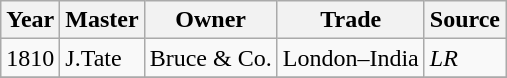<table class=" wikitable">
<tr>
<th>Year</th>
<th>Master</th>
<th>Owner</th>
<th>Trade</th>
<th>Source</th>
</tr>
<tr>
<td>1810</td>
<td>J.Tate</td>
<td>Bruce & Co.</td>
<td>London–India</td>
<td><em>LR</em></td>
</tr>
<tr>
</tr>
</table>
